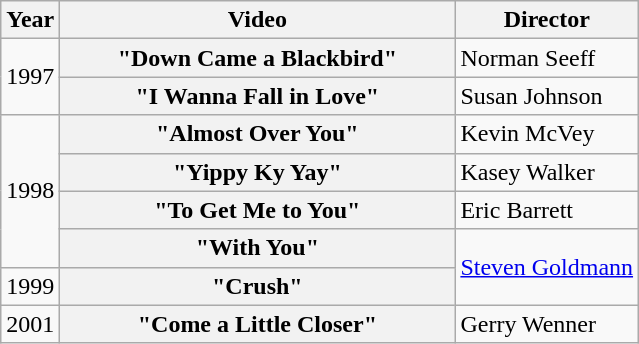<table class="wikitable plainrowheaders">
<tr>
<th>Year</th>
<th style="width:16em;">Video</th>
<th>Director</th>
</tr>
<tr>
<td rowspan="2">1997</td>
<th scope="row">"Down Came a Blackbird"</th>
<td>Norman Seeff</td>
</tr>
<tr>
<th scope="row">"I Wanna Fall in Love"</th>
<td>Susan Johnson</td>
</tr>
<tr>
<td rowspan="4">1998</td>
<th scope="row">"Almost Over You"</th>
<td>Kevin McVey</td>
</tr>
<tr>
<th scope="row">"Yippy Ky Yay"</th>
<td>Kasey Walker</td>
</tr>
<tr>
<th scope="row">"To Get Me to You"</th>
<td>Eric Barrett</td>
</tr>
<tr>
<th scope="row">"With You"</th>
<td rowspan="2"><a href='#'>Steven Goldmann</a></td>
</tr>
<tr>
<td>1999</td>
<th scope="row">"Crush"</th>
</tr>
<tr>
<td>2001</td>
<th scope="row">"Come a Little Closer"</th>
<td>Gerry Wenner</td>
</tr>
</table>
